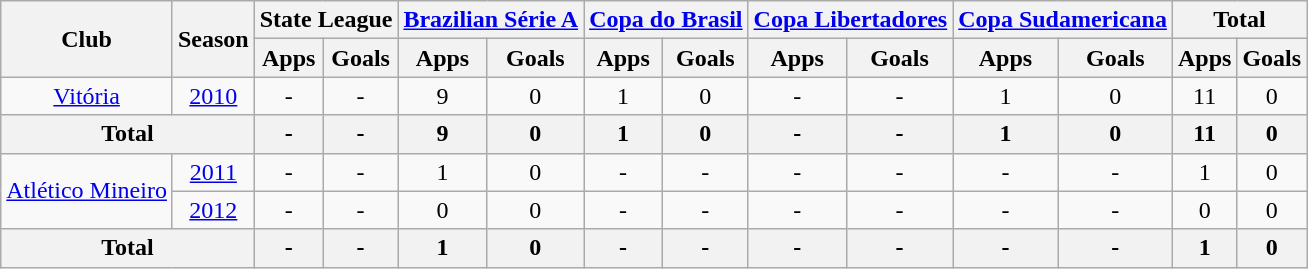<table class="wikitable" style="text-align: center;">
<tr>
<th rowspan="2">Club</th>
<th rowspan="2">Season</th>
<th colspan="2">State League</th>
<th colspan="2"><a href='#'>Brazilian Série A</a></th>
<th colspan="2"><a href='#'>Copa do Brasil</a></th>
<th colspan="2"><a href='#'>Copa Libertadores</a></th>
<th colspan="2"><a href='#'>Copa Sudamericana</a></th>
<th colspan="2">Total</th>
</tr>
<tr>
<th>Apps</th>
<th>Goals</th>
<th>Apps</th>
<th>Goals</th>
<th>Apps</th>
<th>Goals</th>
<th>Apps</th>
<th>Goals</th>
<th>Apps</th>
<th>Goals</th>
<th>Apps</th>
<th>Goals</th>
</tr>
<tr>
<td rowspan="1" valign="center"><a href='#'>Vitória</a></td>
<td><a href='#'>2010</a></td>
<td>-</td>
<td>-</td>
<td>9</td>
<td>0</td>
<td>1</td>
<td>0</td>
<td>-</td>
<td>-</td>
<td>1</td>
<td>0</td>
<td>11</td>
<td>0</td>
</tr>
<tr>
<th colspan="2"><strong>Total</strong></th>
<th>-</th>
<th>-</th>
<th>9</th>
<th>0</th>
<th>1</th>
<th>0</th>
<th>-</th>
<th>-</th>
<th>1</th>
<th>0</th>
<th>11</th>
<th>0</th>
</tr>
<tr>
<td rowspan="2" valign="center"><a href='#'>Atlético Mineiro</a></td>
<td><a href='#'>2011</a></td>
<td>-</td>
<td>-</td>
<td>1</td>
<td>0</td>
<td>-</td>
<td>-</td>
<td>-</td>
<td>-</td>
<td>-</td>
<td>-</td>
<td>1</td>
<td>0</td>
</tr>
<tr>
<td><a href='#'>2012</a></td>
<td>-</td>
<td>-</td>
<td>0</td>
<td>0</td>
<td>-</td>
<td>-</td>
<td>-</td>
<td>-</td>
<td>-</td>
<td>-</td>
<td>0</td>
<td>0</td>
</tr>
<tr>
<th colspan="2"><strong>Total</strong></th>
<th>-</th>
<th>-</th>
<th>1</th>
<th>0</th>
<th>-</th>
<th>-</th>
<th>-</th>
<th>-</th>
<th>-</th>
<th>-</th>
<th>1</th>
<th>0</th>
</tr>
</table>
